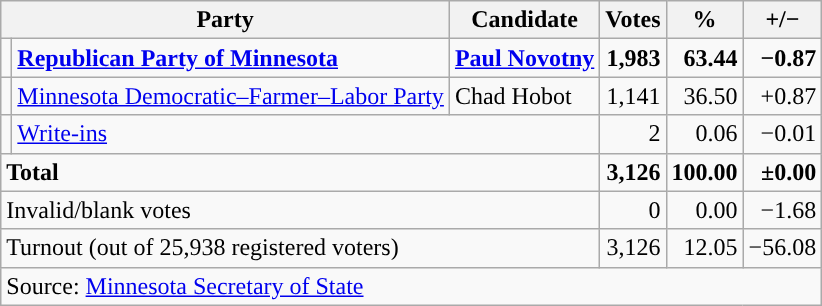<table class="wikitable">
<tr>
<th colspan="2">Party</th>
<th>Candidate</th>
<th>Votes</th>
<th>%</th>
<th>+/−</th>
</tr>
<tr>
<td style="background-color:"></td>
<td><strong><a href='#'>Republican Party of Minnesota</a></strong></td>
<td><strong><a href='#'>Paul Novotny</a></strong></td>
<td align="right"><strong>1,983</strong></td>
<td align="right"><strong>63.44</strong></td>
<td align="right"><strong>−0.87</strong></td>
</tr>
<tr>
<td style="background-color:"></td>
<td><a href='#'>Minnesota Democratic–Farmer–Labor Party</a></td>
<td>Chad Hobot</td>
<td align="right">1,141</td>
<td align="right">36.50</td>
<td align="right">+0.87</td>
</tr>
<tr>
<td style="background-color:"></td>
<td colspan="2"><a href='#'>Write-ins</a></td>
<td align="right">2</td>
<td align="right">0.06</td>
<td align="right">−0.01</td>
</tr>
<tr>
<td colspan="3"><strong>Total</strong></td>
<td style="font-weight:bold" align="right">3,126</td>
<td style="font-weight:bold" align="right">100.00</td>
<td style="font-weight:bold" align="right">±0.00</td>
</tr>
<tr>
<td colspan="3">Invalid/blank votes</td>
<td align="right">0</td>
<td align="right">0.00</td>
<td align="right">−1.68</td>
</tr>
<tr>
<td colspan="3">Turnout (out of 25,938 registered voters)</td>
<td align="right">3,126</td>
<td align="right">12.05</td>
<td align="right">−56.08</td>
</tr>
<tr>
<td colspan="6">Source: <a href='#'>Minnesota Secretary of State</a></td>
</tr>
</table>
